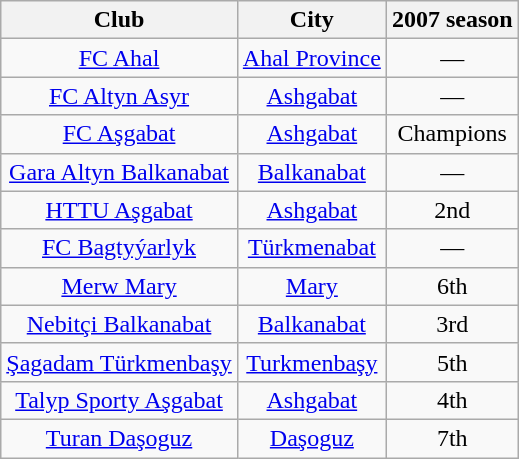<table class="wikitable" style="text-align: center;">
<tr>
<th>Club</th>
<th>City</th>
<th>2007 season</th>
</tr>
<tr>
<td><a href='#'>FC Ahal</a></td>
<td><a href='#'>Ahal Province</a></td>
<td>—</td>
</tr>
<tr>
<td><a href='#'>FC Altyn Asyr</a></td>
<td><a href='#'>Ashgabat</a></td>
<td>—</td>
</tr>
<tr>
<td><a href='#'>FC Aşgabat</a></td>
<td><a href='#'>Ashgabat</a></td>
<td>Champions</td>
</tr>
<tr>
<td><a href='#'>Gara Altyn Balkanabat</a></td>
<td><a href='#'>Balkanabat</a></td>
<td>—</td>
</tr>
<tr>
<td><a href='#'>HTTU Aşgabat</a></td>
<td><a href='#'>Ashgabat</a></td>
<td>2nd</td>
</tr>
<tr>
<td><a href='#'>FC Bagtyýarlyk</a></td>
<td><a href='#'>Türkmenabat</a></td>
<td>—</td>
</tr>
<tr>
<td><a href='#'>Merw Mary</a></td>
<td><a href='#'>Mary</a></td>
<td>6th</td>
</tr>
<tr>
<td><a href='#'>Nebitçi Balkanabat</a></td>
<td><a href='#'>Balkanabat</a></td>
<td>3rd</td>
</tr>
<tr>
<td><a href='#'>Şagadam Türkmenbaşy</a></td>
<td><a href='#'>Turkmenbaşy</a></td>
<td>5th</td>
</tr>
<tr>
<td><a href='#'>Talyp Sporty Aşgabat</a></td>
<td><a href='#'>Ashgabat</a></td>
<td>4th</td>
</tr>
<tr>
<td><a href='#'>Turan Daşoguz</a></td>
<td><a href='#'>Daşoguz</a></td>
<td>7th</td>
</tr>
</table>
